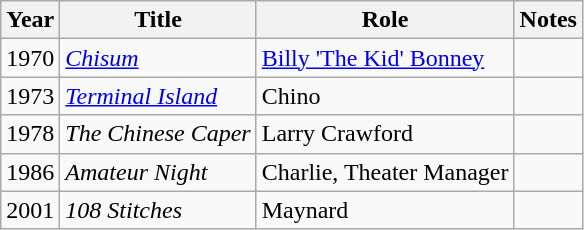<table class="wikitable sortable">
<tr>
<th>Year</th>
<th>Title</th>
<th>Role</th>
<th class="unsortable">Notes</th>
</tr>
<tr>
<td>1970</td>
<td><em><a href='#'>Chisum</a></em></td>
<td><a href='#'>Billy 'The Kid' Bonney</a></td>
<td></td>
</tr>
<tr>
<td>1973</td>
<td><em><a href='#'>Terminal Island</a></em></td>
<td>Chino</td>
<td></td>
</tr>
<tr>
<td>1978</td>
<td><em>The Chinese Caper</em></td>
<td>Larry Crawford</td>
<td></td>
</tr>
<tr>
<td>1986</td>
<td><em>Amateur Night</em></td>
<td>Charlie, Theater Manager</td>
<td></td>
</tr>
<tr>
<td>2001</td>
<td><em>108 Stitches</em></td>
<td>Maynard</td>
<td></td>
</tr>
</table>
